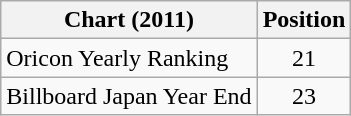<table class="wikitable sortable">
<tr>
<th>Chart (2011)</th>
<th>Position</th>
</tr>
<tr>
<td>Oricon Yearly Ranking</td>
<td style="text-align:center;">21</td>
</tr>
<tr>
<td>Billboard Japan Year End</td>
<td style="text-align:center;">23</td>
</tr>
</table>
